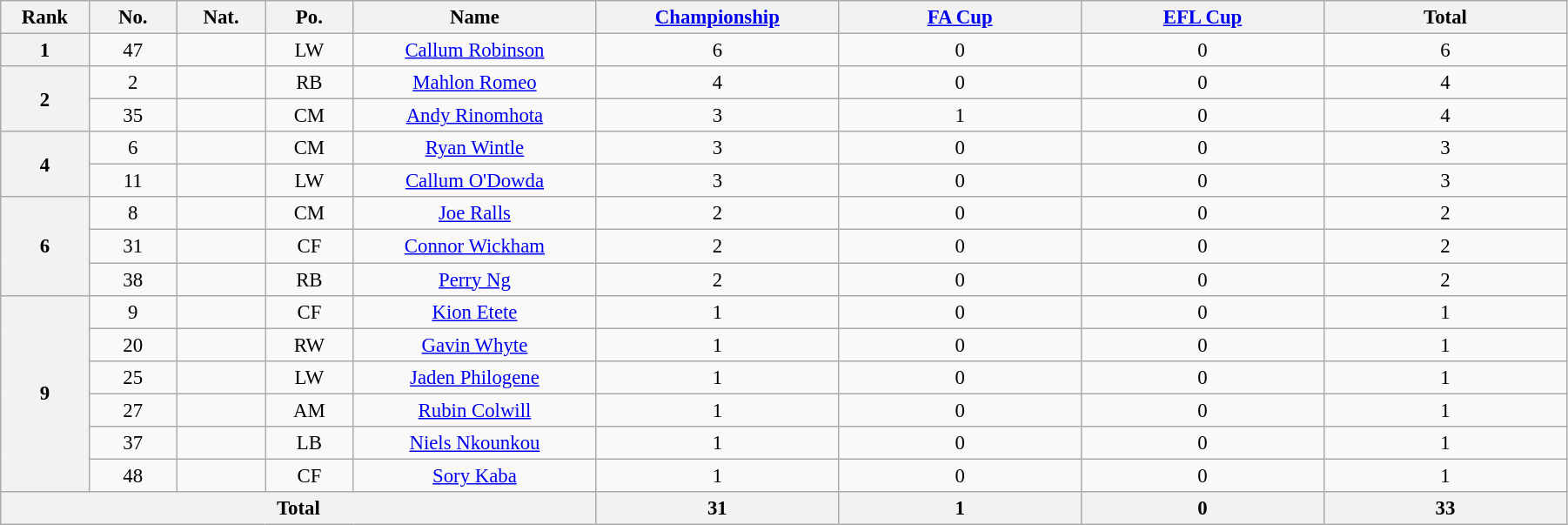<table class="wikitable" style="text-align:center; font-size:95%; width:95%;">
<tr>
<th width=50px>Rank</th>
<th width=50px>No.</th>
<th width=50px>Nat.</th>
<th width=50px>Po.</th>
<th width=150px>Name</th>
<th width=150px><a href='#'>Championship</a></th>
<th width=150px><a href='#'>FA Cup</a></th>
<th width=150px><a href='#'>EFL Cup</a></th>
<th width=150px>Total</th>
</tr>
<tr>
<th rowspan=1>1</th>
<td>47</td>
<td></td>
<td>LW</td>
<td><a href='#'>Callum Robinson</a></td>
<td>6</td>
<td>0</td>
<td>0</td>
<td>6</td>
</tr>
<tr>
<th rowspan=2>2</th>
<td>2</td>
<td></td>
<td>RB</td>
<td><a href='#'>Mahlon Romeo</a></td>
<td>4</td>
<td>0</td>
<td>0</td>
<td>4</td>
</tr>
<tr>
<td>35</td>
<td></td>
<td>CM</td>
<td><a href='#'>Andy Rinomhota</a></td>
<td>3</td>
<td>1</td>
<td>0</td>
<td>4</td>
</tr>
<tr>
<th rowspan=2>4</th>
<td>6</td>
<td></td>
<td>CM</td>
<td><a href='#'>Ryan Wintle</a></td>
<td>3</td>
<td>0</td>
<td>0</td>
<td>3</td>
</tr>
<tr>
<td>11</td>
<td></td>
<td>LW</td>
<td><a href='#'>Callum O'Dowda</a></td>
<td>3</td>
<td>0</td>
<td>0</td>
<td>3</td>
</tr>
<tr>
<th rowspan=3>6</th>
<td>8</td>
<td></td>
<td>CM</td>
<td><a href='#'>Joe Ralls</a></td>
<td>2</td>
<td>0</td>
<td>0</td>
<td>2</td>
</tr>
<tr>
<td>31</td>
<td></td>
<td>CF</td>
<td><a href='#'>Connor Wickham</a></td>
<td>2</td>
<td>0</td>
<td>0</td>
<td>2</td>
</tr>
<tr>
<td>38</td>
<td></td>
<td>RB</td>
<td><a href='#'>Perry Ng</a></td>
<td>2</td>
<td>0</td>
<td>0</td>
<td>2</td>
</tr>
<tr>
<th rowspan=6>9</th>
<td>9</td>
<td></td>
<td>CF</td>
<td><a href='#'>Kion Etete</a></td>
<td>1</td>
<td>0</td>
<td>0</td>
<td>1</td>
</tr>
<tr>
<td>20</td>
<td></td>
<td>RW</td>
<td><a href='#'>Gavin Whyte</a></td>
<td>1</td>
<td>0</td>
<td>0</td>
<td>1</td>
</tr>
<tr>
<td>25</td>
<td></td>
<td>LW</td>
<td><a href='#'>Jaden Philogene</a></td>
<td>1</td>
<td>0</td>
<td>0</td>
<td>1</td>
</tr>
<tr>
<td>27</td>
<td></td>
<td>AM</td>
<td><a href='#'>Rubin Colwill</a></td>
<td>1</td>
<td>0</td>
<td>0</td>
<td>1</td>
</tr>
<tr>
<td>37</td>
<td></td>
<td>LB</td>
<td><a href='#'>Niels Nkounkou</a></td>
<td>1</td>
<td>0</td>
<td>0</td>
<td>1</td>
</tr>
<tr>
<td>48</td>
<td></td>
<td>CF</td>
<td><a href='#'>Sory Kaba</a></td>
<td>1</td>
<td>0</td>
<td>0</td>
<td>1</td>
</tr>
<tr>
<th colspan=5>Total</th>
<th>31</th>
<th>1</th>
<th>0</th>
<th>33</th>
</tr>
</table>
